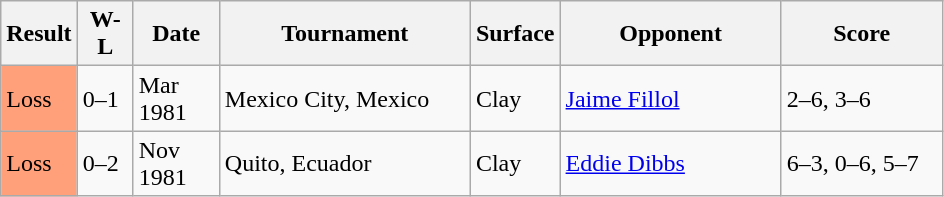<table class="sortable wikitable">
<tr>
<th style="width:40px">Result</th>
<th style="width:30px" class="unsortable">W-L</th>
<th style="width:50px">Date</th>
<th style="width:160px">Tournament</th>
<th style="width:50px">Surface</th>
<th style="width:140px">Opponent</th>
<th style="width:100px" class="unsortable">Score</th>
</tr>
<tr>
<td style="background:#ffa07a;">Loss</td>
<td>0–1</td>
<td>Mar 1981</td>
<td>Mexico City, Mexico</td>
<td>Clay</td>
<td> <a href='#'>Jaime Fillol</a></td>
<td>2–6, 3–6</td>
</tr>
<tr>
<td style="background:#ffa07a;">Loss</td>
<td>0–2</td>
<td>Nov 1981</td>
<td>Quito, Ecuador</td>
<td>Clay</td>
<td> <a href='#'>Eddie Dibbs</a></td>
<td>6–3, 0–6, 5–7</td>
</tr>
</table>
